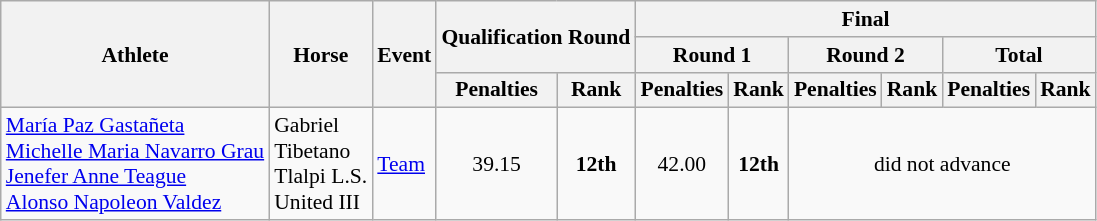<table class=wikitable style="font-size:90%">
<tr>
<th rowspan=3>Athlete</th>
<th rowspan=3>Horse</th>
<th rowspan=3>Event</th>
<th colspan=2 rowspan=2>Qualification Round</th>
<th colspan=8>Final</th>
</tr>
<tr>
<th colspan=2>Round 1</th>
<th colspan=2>Round 2</th>
<th colspan=2>Total</th>
</tr>
<tr>
<th>Penalties</th>
<th>Rank</th>
<th>Penalties</th>
<th>Rank</th>
<th>Penalties</th>
<th>Rank</th>
<th>Penalties</th>
<th>Rank</th>
</tr>
<tr>
<td><a href='#'>María Paz Gastañeta</a><br><a href='#'>Michelle Maria Navarro Grau</a><br><a href='#'>Jenefer Anne Teague</a><br><a href='#'>Alonso Napoleon Valdez</a></td>
<td>Gabriel<br>Tibetano<br>Tlalpi L.S.<br>United III</td>
<td><a href='#'>Team</a></td>
<td align=center>39.15</td>
<td align=center><strong>12th</strong></td>
<td align=center>42.00</td>
<td align=center><strong>12th</strong></td>
<td align=center colspan="7">did not advance</td>
</tr>
</table>
